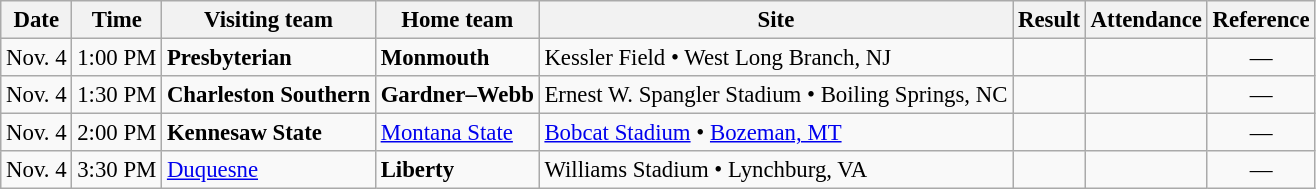<table class="wikitable" style="font-size:95%;">
<tr>
<th>Date</th>
<th>Time</th>
<th>Visiting team</th>
<th>Home team</th>
<th>Site</th>
<th>Result</th>
<th>Attendance</th>
<th class="unsortable">Reference</th>
</tr>
<tr bgcolor=>
<td>Nov. 4</td>
<td>1:00 PM</td>
<td><strong>Presbyterian</strong></td>
<td><strong>Monmouth</strong></td>
<td>Kessler Field • West Long Branch, NJ</td>
<td></td>
<td></td>
<td style="text-align:center;">— </td>
</tr>
<tr bgcolor=>
<td>Nov. 4</td>
<td>1:30 PM</td>
<td><strong>Charleston Southern</strong></td>
<td><strong>Gardner–Webb</strong></td>
<td>Ernest W. Spangler Stadium • Boiling Springs, NC</td>
<td></td>
<td></td>
<td style="text-align:center;">— </td>
</tr>
<tr bgcolor=>
<td>Nov. 4</td>
<td>2:00 PM</td>
<td><strong>Kennesaw State</strong></td>
<td><a href='#'>Montana State</a></td>
<td><a href='#'>Bobcat Stadium</a> • <a href='#'>Bozeman, MT</a></td>
<td></td>
<td></td>
<td style="text-align:center;">— </td>
</tr>
<tr bgcolor=>
<td>Nov. 4</td>
<td>3:30 PM</td>
<td><a href='#'>Duquesne</a></td>
<td><strong>Liberty</strong></td>
<td>Williams Stadium • Lynchburg, VA</td>
<td></td>
<td></td>
<td style="text-align:center;">— </td>
</tr>
</table>
